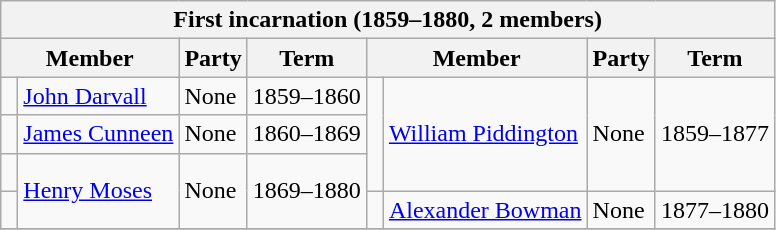<table class="wikitable">
<tr>
<th colspan="8">First incarnation (1859–1880, 2 members)</th>
</tr>
<tr>
<th colspan="2">Member</th>
<th>Party</th>
<th>Term</th>
<th colspan="2">Member</th>
<th>Party</th>
<th>Term</th>
</tr>
<tr>
<td> </td>
<td><a href='#'>John Darvall</a></td>
<td>None</td>
<td>1859–1860</td>
<td rowspan="3" > </td>
<td rowspan="3"><a href='#'>William Piddington</a></td>
<td rowspan="3">None</td>
<td rowspan="3">1859–1877</td>
</tr>
<tr>
<td> </td>
<td><a href='#'>James Cunneen</a></td>
<td>None</td>
<td>1860–1869</td>
</tr>
<tr>
<td> </td>
<td rowspan="2"><a href='#'>Henry Moses</a></td>
<td rowspan="2">None</td>
<td rowspan="2">1869–1880</td>
</tr>
<tr>
<td> </td>
<td> </td>
<td><a href='#'>Alexander Bowman</a></td>
<td>None</td>
<td>1877–1880</td>
</tr>
<tr>
</tr>
</table>
